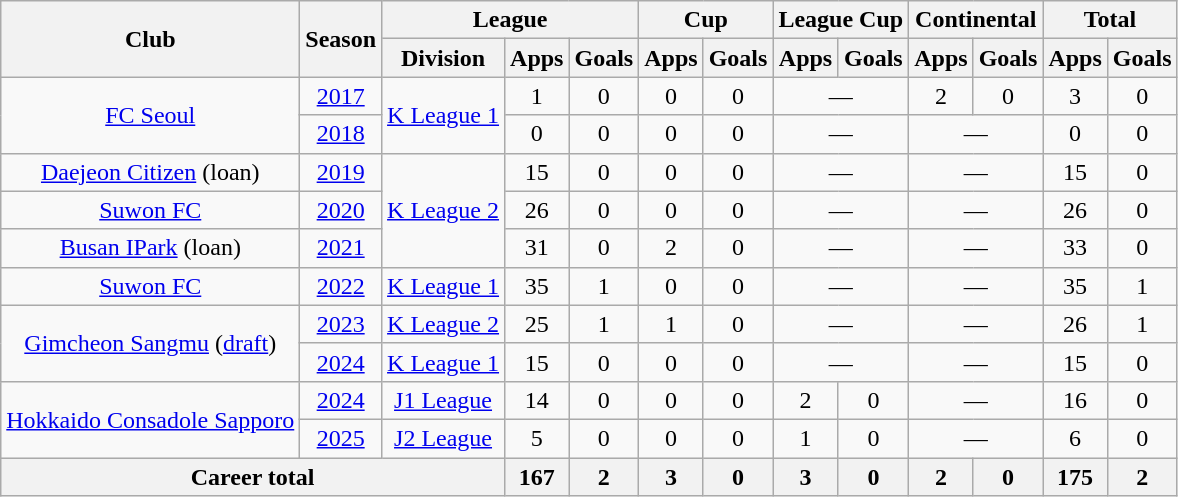<table class="wikitable" style="text-align: center">
<tr>
<th rowspan="2">Club</th>
<th rowspan="2">Season</th>
<th colspan="3">League</th>
<th colspan="2">Cup</th>
<th colspan="2">League Cup</th>
<th colspan="2">Continental</th>
<th colspan="2">Total</th>
</tr>
<tr>
<th>Division</th>
<th>Apps</th>
<th>Goals</th>
<th>Apps</th>
<th>Goals</th>
<th>Apps</th>
<th>Goals</th>
<th>Apps</th>
<th>Goals</th>
<th>Apps</th>
<th>Goals</th>
</tr>
<tr>
<td rowspan="2"><a href='#'>FC Seoul</a></td>
<td><a href='#'>2017</a></td>
<td rowspan="2"><a href='#'>K League 1</a></td>
<td>1</td>
<td>0</td>
<td>0</td>
<td>0</td>
<td colspan=2>—</td>
<td>2</td>
<td>0</td>
<td>3</td>
<td>0</td>
</tr>
<tr>
<td><a href='#'>2018</a></td>
<td>0</td>
<td>0</td>
<td>0</td>
<td>0</td>
<td colspan=2>—</td>
<td colspan=2>—</td>
<td>0</td>
<td>0</td>
</tr>
<tr>
<td><a href='#'>Daejeon Citizen</a> (loan)</td>
<td><a href='#'>2019</a></td>
<td rowspan="3"><a href='#'>K League 2</a></td>
<td>15</td>
<td>0</td>
<td>0</td>
<td>0</td>
<td colspan=2>—</td>
<td colspan=2>—</td>
<td>15</td>
<td>0</td>
</tr>
<tr>
<td><a href='#'>Suwon FC</a></td>
<td><a href='#'>2020</a></td>
<td>26</td>
<td>0</td>
<td>0</td>
<td>0</td>
<td colspan=2>—</td>
<td colspan=2>—</td>
<td>26</td>
<td>0</td>
</tr>
<tr>
<td><a href='#'>Busan IPark</a> (loan)</td>
<td><a href='#'>2021</a></td>
<td>31</td>
<td>0</td>
<td>2</td>
<td>0</td>
<td colspan=2>—</td>
<td colspan=2>—</td>
<td>33</td>
<td>0</td>
</tr>
<tr>
<td><a href='#'>Suwon FC</a></td>
<td><a href='#'>2022</a></td>
<td><a href='#'>K League 1</a></td>
<td>35</td>
<td>1</td>
<td>0</td>
<td>0</td>
<td colspan=2>—</td>
<td colspan=2>—</td>
<td>35</td>
<td>1</td>
</tr>
<tr>
<td rowspan="2"><a href='#'>Gimcheon Sangmu</a> (<a href='#'>draft</a>)</td>
<td><a href='#'>2023</a></td>
<td><a href='#'>K League 2</a></td>
<td>25</td>
<td>1</td>
<td>1</td>
<td>0</td>
<td colspan=2>—</td>
<td colspan=2>—</td>
<td>26</td>
<td>1</td>
</tr>
<tr>
<td><a href='#'>2024</a></td>
<td><a href='#'>K League 1</a></td>
<td>15</td>
<td>0</td>
<td>0</td>
<td>0</td>
<td colspan=2>—</td>
<td colspan=2>—</td>
<td>15</td>
<td>0</td>
</tr>
<tr>
<td rowspan="2"><a href='#'>Hokkaido Consadole Sapporo</a></td>
<td><a href='#'>2024</a></td>
<td><a href='#'>J1 League</a></td>
<td>14</td>
<td>0</td>
<td>0</td>
<td>0</td>
<td>2</td>
<td>0</td>
<td colspan=2>—</td>
<td>16</td>
<td>0</td>
</tr>
<tr>
<td><a href='#'>2025</a></td>
<td><a href='#'>J2 League</a></td>
<td>5</td>
<td>0</td>
<td>0</td>
<td>0</td>
<td>1</td>
<td>0</td>
<td colspan=2>—</td>
<td>6</td>
<td>0</td>
</tr>
<tr>
<th colspan=3>Career total</th>
<th>167</th>
<th>2</th>
<th>3</th>
<th>0</th>
<th>3</th>
<th>0</th>
<th>2</th>
<th>0</th>
<th>175</th>
<th>2</th>
</tr>
</table>
